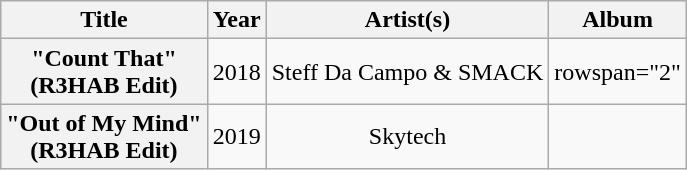<table class="wikitable plainrowheaders" style="text-align:center;" border="1">
<tr>
<th scope="col" rowspan="1">Title</th>
<th scope="col" rowspan="1">Year</th>
<th scope="col" colspan="1">Artist(s)</th>
<th scope="col" rowspan="1">Album</th>
</tr>
<tr>
<th scope="row">"Count That" <br><span>(R3HAB Edit)</span></th>
<td>2018</td>
<td>Steff Da Campo & SMACK</td>
<td>rowspan="2" </td>
</tr>
<tr>
<th scope="row">"Out of My Mind" <br><span>(R3HAB Edit)</span></th>
<td>2019</td>
<td>Skytech</td>
</tr>
</table>
